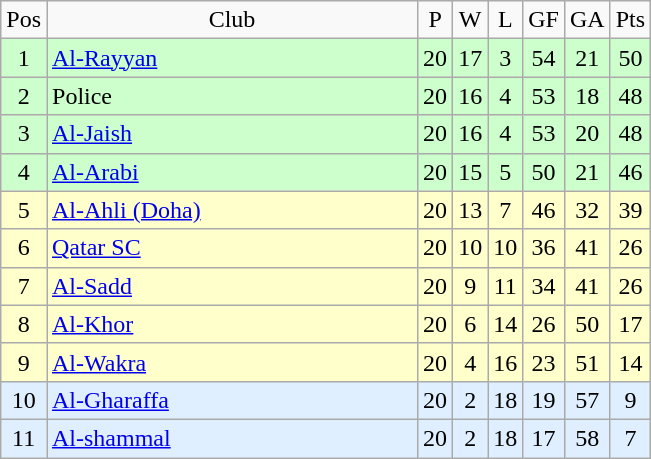<table class="wikitable" style="text-align:center;">
<tr>
<td>Pos</td>
<td style="width:15em">Club</td>
<td>P</td>
<td>W</td>
<td>L</td>
<td>GF</td>
<td>GA</td>
<td>Pts</td>
</tr>
<tr bgcolor=#ccffcc>
<td>1</td>
<td align="left"><a href='#'>Al-Rayyan</a></td>
<td>20</td>
<td>17</td>
<td>3</td>
<td>54</td>
<td>21</td>
<td>50</td>
</tr>
<tr bgcolor=#ccffcc>
<td>2</td>
<td align="left">Police</td>
<td>20</td>
<td>16</td>
<td>4</td>
<td>53</td>
<td>18</td>
<td>48</td>
</tr>
<tr bgcolor=#ccffcc>
<td>3</td>
<td align="left"><a href='#'>Al-Jaish</a></td>
<td>20</td>
<td>16</td>
<td>4</td>
<td>53</td>
<td>20</td>
<td>48</td>
</tr>
<tr bgcolor=#ccffcc>
<td>4</td>
<td align="left"><a href='#'>Al-Arabi</a></td>
<td>20</td>
<td>15</td>
<td>5</td>
<td>50</td>
<td>21</td>
<td>46</td>
</tr>
<tr bgcolor=#ffffcc>
<td>5</td>
<td align="left"><a href='#'>Al-Ahli (Doha)</a></td>
<td>20</td>
<td>13</td>
<td>7</td>
<td>46</td>
<td>32</td>
<td>39</td>
</tr>
<tr bgcolor=#ffffcc>
<td>6</td>
<td align="left"><a href='#'>Qatar SC</a></td>
<td>20</td>
<td>10</td>
<td>10</td>
<td>36</td>
<td>41</td>
<td>26</td>
</tr>
<tr bgcolor=#ffffcc>
<td>7</td>
<td align="left"><a href='#'>Al-Sadd</a></td>
<td>20</td>
<td>9</td>
<td>11</td>
<td>34</td>
<td>41</td>
<td>26</td>
</tr>
<tr bgcolor=#ffffcc>
<td>8</td>
<td align="left"><a href='#'>Al-Khor</a></td>
<td>20</td>
<td>6</td>
<td>14</td>
<td>26</td>
<td>50</td>
<td>17</td>
</tr>
<tr bgcolor=#ffffcc>
<td>9</td>
<td align="left"><a href='#'>Al-Wakra</a></td>
<td>20</td>
<td>4</td>
<td>16</td>
<td>23</td>
<td>51</td>
<td>14</td>
</tr>
<tr bgcolor=#dfefff>
<td>10</td>
<td align="left"><a href='#'>Al-Gharaffa</a></td>
<td>20</td>
<td>2</td>
<td>18</td>
<td>19</td>
<td>57</td>
<td>9</td>
</tr>
<tr bgcolor=#dfefff>
<td>11</td>
<td align="left"><a href='#'>Al-shammal</a></td>
<td>20</td>
<td>2</td>
<td>18</td>
<td>17</td>
<td>58</td>
<td>7</td>
</tr>
</table>
